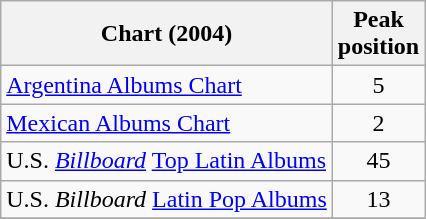<table class="wikitable sortable">
<tr>
<th>Chart (2004)</th>
<th>Peak<br>position</th>
</tr>
<tr>
<td><a href='#'>Argentina Albums Chart</a></td>
<td align="center">5</td>
</tr>
<tr>
<td><a href='#'>Mexican Albums Chart</a></td>
<td align="center">2</td>
</tr>
<tr>
<td>U.S. <em><a href='#'>Billboard</a></em> <a href='#'>Top Latin Albums</a></td>
<td align="center">45</td>
</tr>
<tr>
<td>U.S. <em>Billboard</em> <a href='#'>Latin Pop Albums</a></td>
<td align="center">13</td>
</tr>
<tr>
</tr>
</table>
